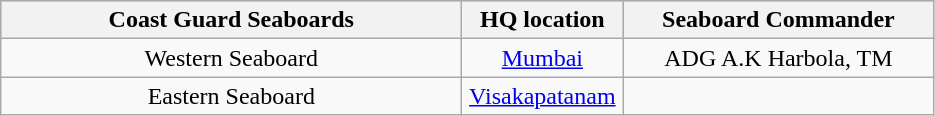<table class="wikitable" style="text-align:center">
<tr style="background:#cccccc">
<th scope="col" style="width: 300px;">Coast Guard Seaboards</th>
<th scope="col" style="width: 100px;">HQ location</th>
<th scope="col" style="width: 200px;">Seaboard Commander</th>
</tr>
<tr>
<td>Western Seaboard</td>
<td><a href='#'>Mumbai</a></td>
<td>ADG A.K Harbola, TM</td>
</tr>
<tr>
<td>Eastern Seaboard</td>
<td><a href='#'>Visakapatanam</a></td>
<td></td>
</tr>
</table>
